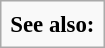<table class="infobox" style="font-size: 95%">
<tr>
<td><strong>See also:</strong><br></td>
</tr>
</table>
